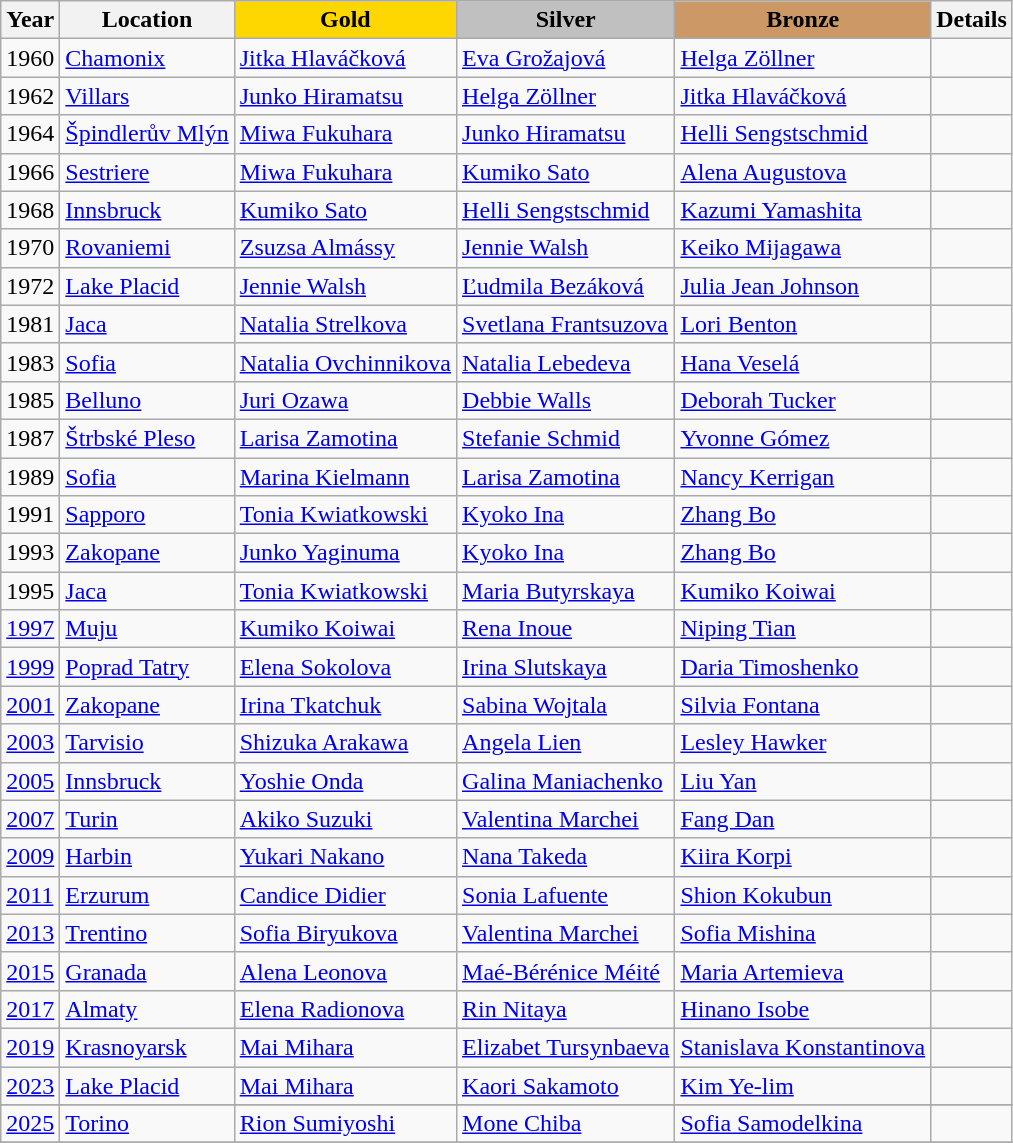<table class="wikitable">
<tr>
<th>Year</th>
<th>Location</th>
<td align=center bgcolor=gold><strong>Gold</strong></td>
<td align=center bgcolor=silver><strong>Silver</strong></td>
<td align=center bgcolor=cc9966><strong>Bronze</strong></td>
<th>Details</th>
</tr>
<tr>
<td>1960</td>
<td> <a href='#'>Chamonix</a></td>
<td> <a href='#'>Jitka Hlaváčková</a></td>
<td> <a href='#'>Eva Grožajová</a></td>
<td> <a href='#'>Helga Zöllner</a></td>
<td></td>
</tr>
<tr>
<td>1962</td>
<td> <a href='#'>Villars</a></td>
<td> <a href='#'>Junko Hiramatsu</a></td>
<td> <a href='#'>Helga Zöllner</a></td>
<td> <a href='#'>Jitka Hlaváčková</a></td>
<td></td>
</tr>
<tr>
<td>1964</td>
<td> <a href='#'>Špindlerův Mlýn</a></td>
<td> <a href='#'>Miwa Fukuhara</a></td>
<td> <a href='#'>Junko Hiramatsu</a></td>
<td> <a href='#'>Helli Sengstschmid</a></td>
<td></td>
</tr>
<tr>
<td>1966</td>
<td> <a href='#'>Sestriere</a></td>
<td> <a href='#'>Miwa Fukuhara</a></td>
<td> <a href='#'>Kumiko Sato</a></td>
<td> <a href='#'>Alena Augustova</a></td>
<td></td>
</tr>
<tr>
<td>1968</td>
<td> <a href='#'>Innsbruck</a></td>
<td> <a href='#'>Kumiko Sato</a></td>
<td> <a href='#'>Helli Sengstschmid</a></td>
<td> <a href='#'>Kazumi Yamashita</a></td>
<td></td>
</tr>
<tr>
<td>1970</td>
<td> <a href='#'>Rovaniemi</a></td>
<td> <a href='#'>Zsuzsa Almássy</a></td>
<td> <a href='#'>Jennie Walsh</a></td>
<td> <a href='#'>Keiko Mijagawa</a></td>
<td></td>
</tr>
<tr>
<td>1972</td>
<td> <a href='#'>Lake Placid</a></td>
<td> <a href='#'>Jennie Walsh</a></td>
<td> <a href='#'>Ľudmila Bezáková</a></td>
<td> <a href='#'>Julia Jean Johnson</a></td>
<td></td>
</tr>
<tr>
<td>1981</td>
<td> <a href='#'>Jaca</a></td>
<td> <a href='#'>Natalia Strelkova</a></td>
<td> <a href='#'>Svetlana Frantsuzova</a></td>
<td> <a href='#'>Lori Benton</a></td>
<td></td>
</tr>
<tr>
<td>1983</td>
<td> <a href='#'>Sofia</a></td>
<td> <a href='#'>Natalia Ovchinnikova</a></td>
<td> <a href='#'>Natalia Lebedeva</a></td>
<td> <a href='#'>Hana Veselá</a></td>
<td></td>
</tr>
<tr>
<td>1985</td>
<td> <a href='#'>Belluno</a></td>
<td> <a href='#'>Juri Ozawa</a></td>
<td> <a href='#'>Debbie Walls</a></td>
<td> <a href='#'>Deborah Tucker</a></td>
<td></td>
</tr>
<tr>
<td>1987</td>
<td> <a href='#'>Štrbské Pleso</a></td>
<td> <a href='#'>Larisa Zamotina</a></td>
<td> <a href='#'>Stefanie Schmid</a></td>
<td> <a href='#'>Yvonne Gómez</a></td>
<td></td>
</tr>
<tr>
<td>1989</td>
<td> <a href='#'>Sofia</a></td>
<td> <a href='#'>Marina Kielmann</a></td>
<td> <a href='#'>Larisa Zamotina</a></td>
<td> <a href='#'>Nancy Kerrigan</a></td>
<td></td>
</tr>
<tr>
<td>1991</td>
<td> <a href='#'>Sapporo</a></td>
<td> <a href='#'>Tonia Kwiatkowski</a></td>
<td> <a href='#'>Kyoko Ina</a></td>
<td> <a href='#'>Zhang Bo</a></td>
<td></td>
</tr>
<tr>
<td>1993</td>
<td> <a href='#'>Zakopane</a></td>
<td> <a href='#'>Junko Yaginuma</a></td>
<td> <a href='#'>Kyoko Ina</a></td>
<td> <a href='#'>Zhang Bo</a></td>
<td></td>
</tr>
<tr>
<td>1995</td>
<td> <a href='#'>Jaca</a></td>
<td> <a href='#'>Tonia Kwiatkowski</a></td>
<td> <a href='#'>Maria Butyrskaya</a></td>
<td> <a href='#'>Kumiko Koiwai</a></td>
<td></td>
</tr>
<tr>
<td><a href='#'>1997</a></td>
<td> <a href='#'>Muju</a></td>
<td> <a href='#'>Kumiko Koiwai</a></td>
<td> <a href='#'>Rena Inoue</a></td>
<td> <a href='#'>Niping Tian</a></td>
<td></td>
</tr>
<tr>
<td><a href='#'>1999</a></td>
<td> <a href='#'>Poprad Tatry</a></td>
<td> <a href='#'>Elena Sokolova</a></td>
<td> <a href='#'>Irina Slutskaya</a></td>
<td> <a href='#'>Daria Timoshenko</a></td>
<td></td>
</tr>
<tr>
<td><a href='#'>2001</a></td>
<td> <a href='#'>Zakopane</a></td>
<td> <a href='#'>Irina Tkatchuk</a></td>
<td> <a href='#'>Sabina Wojtala</a></td>
<td> <a href='#'>Silvia Fontana</a></td>
<td></td>
</tr>
<tr>
<td><a href='#'>2003</a></td>
<td> <a href='#'>Tarvisio</a></td>
<td> <a href='#'>Shizuka Arakawa</a></td>
<td> <a href='#'>Angela Lien</a></td>
<td> <a href='#'>Lesley Hawker</a></td>
<td></td>
</tr>
<tr>
<td><a href='#'>2005</a></td>
<td> <a href='#'>Innsbruck</a></td>
<td> <a href='#'>Yoshie Onda</a></td>
<td> <a href='#'>Galina Maniachenko</a></td>
<td> <a href='#'>Liu Yan</a></td>
<td></td>
</tr>
<tr>
<td><a href='#'>2007</a></td>
<td> <a href='#'>Turin</a></td>
<td> <a href='#'>Akiko Suzuki</a></td>
<td> <a href='#'>Valentina Marchei</a></td>
<td> <a href='#'>Fang Dan</a></td>
<td></td>
</tr>
<tr>
<td><a href='#'>2009</a></td>
<td> <a href='#'>Harbin</a></td>
<td> <a href='#'>Yukari Nakano</a></td>
<td> <a href='#'>Nana Takeda</a></td>
<td> <a href='#'>Kiira Korpi</a></td>
<td></td>
</tr>
<tr>
<td><a href='#'>2011</a></td>
<td> <a href='#'>Erzurum</a></td>
<td> <a href='#'>Candice Didier</a></td>
<td> <a href='#'>Sonia Lafuente</a></td>
<td> <a href='#'>Shion Kokubun</a></td>
<td></td>
</tr>
<tr>
<td><a href='#'>2013</a></td>
<td> <a href='#'>Trentino</a></td>
<td> <a href='#'>Sofia Biryukova</a></td>
<td> <a href='#'>Valentina Marchei</a></td>
<td> <a href='#'>Sofia Mishina</a></td>
<td></td>
</tr>
<tr>
<td><a href='#'>2015</a></td>
<td> <a href='#'>Granada</a></td>
<td> <a href='#'>Alena Leonova</a></td>
<td> <a href='#'>Maé-Bérénice Méité</a></td>
<td> <a href='#'>Maria Artemieva</a></td>
<td></td>
</tr>
<tr>
<td><a href='#'>2017</a></td>
<td> <a href='#'>Almaty</a></td>
<td> <a href='#'>Elena Radionova</a></td>
<td> <a href='#'>Rin Nitaya</a></td>
<td> <a href='#'>Hinano Isobe</a></td>
<td></td>
</tr>
<tr>
<td><a href='#'>2019</a></td>
<td> <a href='#'>Krasnoyarsk</a></td>
<td> <a href='#'>Mai Mihara</a></td>
<td> <a href='#'>Elizabet Tursynbaeva</a></td>
<td> <a href='#'>Stanislava Konstantinova</a></td>
<td></td>
</tr>
<tr>
<td><a href='#'>2023</a></td>
<td> <a href='#'>Lake Placid</a></td>
<td> <a href='#'>Mai Mihara</a></td>
<td> <a href='#'>Kaori Sakamoto</a></td>
<td> <a href='#'>Kim Ye-lim</a></td>
<td></td>
</tr>
<tr>
</tr>
<tr>
<td><a href='#'>2025</a></td>
<td> <a href='#'>Torino</a></td>
<td> <a href='#'>Rion Sumiyoshi</a></td>
<td> <a href='#'>Mone Chiba</a></td>
<td> <a href='#'>Sofia Samodelkina</a></td>
<td></td>
</tr>
<tr>
</tr>
</table>
